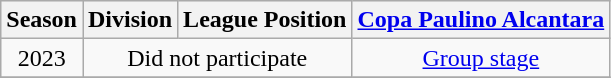<table class="wikitable" style="text-align:center">
<tr bgcolor="#efefef">
<th>Season</th>
<th>Division</th>
<th>League Position</th>
<th><a href='#'>Copa Paulino Alcantara</a></th>
</tr>
<tr>
<td>2023</td>
<td colspan=2>Did not participate</td>
<td><a href='#'>Group stage</a></td>
</tr>
<tr>
</tr>
</table>
